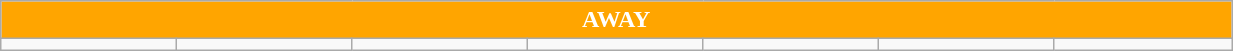<table class="wikitable collapsible collapsed" style="width:65%">
<tr>
<th colspan=10 ! style="color:white; background:orange">AWAY</th>
</tr>
<tr>
<td></td>
<td></td>
<td></td>
<td></td>
<td></td>
<td></td>
<td></td>
</tr>
</table>
